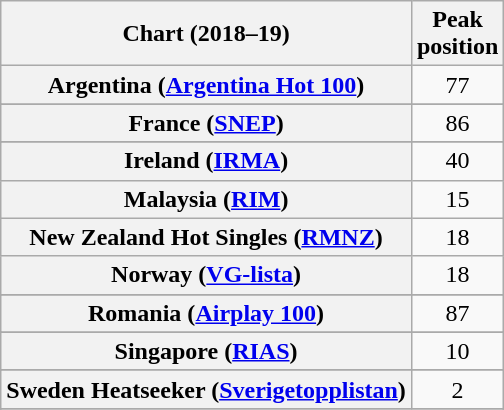<table class="wikitable sortable plainrowheaders" style="text-align:center">
<tr>
<th scope="col">Chart (2018–19)</th>
<th scope="col">Peak<br> position</th>
</tr>
<tr>
<th scope="row">Argentina (<a href='#'>Argentina Hot 100</a>)</th>
<td>77</td>
</tr>
<tr>
</tr>
<tr>
</tr>
<tr>
</tr>
<tr>
</tr>
<tr>
</tr>
<tr>
<th scope="row">France (<a href='#'>SNEP</a>)</th>
<td>86</td>
</tr>
<tr>
</tr>
<tr>
</tr>
<tr>
<th scope="row">Ireland (<a href='#'>IRMA</a>)</th>
<td>40</td>
</tr>
<tr>
<th scope="row">Malaysia (<a href='#'>RIM</a>)</th>
<td>15</td>
</tr>
<tr>
<th scope="row">New Zealand Hot Singles (<a href='#'>RMNZ</a>)</th>
<td>18</td>
</tr>
<tr>
<th scope="row">Norway (<a href='#'>VG-lista</a>)</th>
<td>18</td>
</tr>
<tr>
</tr>
<tr>
<th scope="row">Romania (<a href='#'>Airplay 100</a>)</th>
<td>87</td>
</tr>
<tr>
</tr>
<tr>
<th scope="row">Singapore (<a href='#'>RIAS</a>)</th>
<td>10</td>
</tr>
<tr>
</tr>
<tr>
</tr>
<tr>
<th scope="row">Sweden Heatseeker (<a href='#'>Sverigetopplistan</a>)</th>
<td>2</td>
</tr>
<tr>
</tr>
<tr>
</tr>
<tr>
</tr>
<tr>
</tr>
<tr>
</tr>
<tr>
</tr>
</table>
